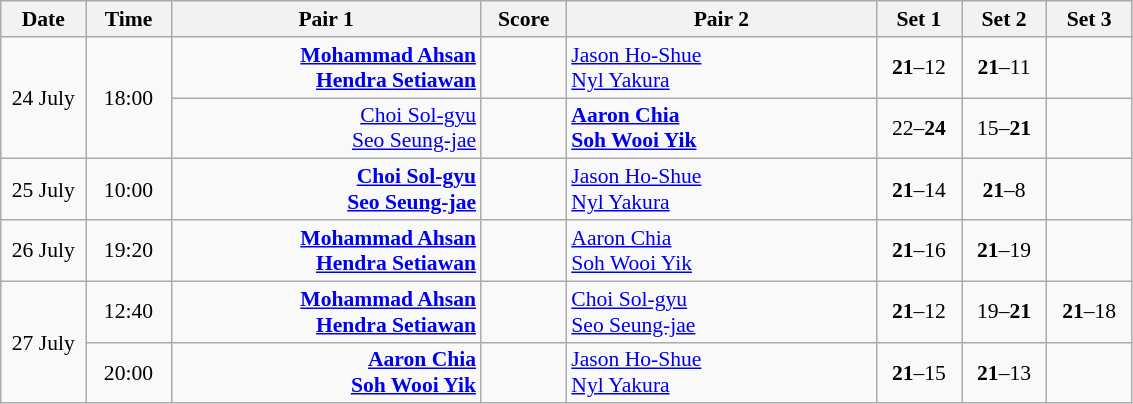<table class="wikitable" style="font-size:90%; text-align:center">
<tr>
<th width="50">Date</th>
<th width="50">Time</th>
<th width="200">Pair 1</th>
<th width="50">Score</th>
<th width="200">Pair 2</th>
<th width="50">Set 1</th>
<th width="50">Set 2</th>
<th width="50">Set 3</th>
</tr>
<tr>
<td rowspan="2">24 July</td>
<td rowspan="2">18:00</td>
<td align="right"><strong><a href='#'>Mohammad Ahsan</a> <br><a href='#'>Hendra Setiawan</a> </strong></td>
<td> </td>
<td align="left"> <a href='#'>Jason Ho-Shue</a><br> <a href='#'>Nyl Yakura</a></td>
<td><strong>21</strong>–12</td>
<td><strong>21</strong>–11</td>
<td></td>
</tr>
<tr>
<td align="right"><a href='#'>Choi Sol-gyu</a> <br><a href='#'>Seo Seung-jae</a> </td>
<td> </td>
<td align="left"><strong> <a href='#'>Aaron Chia</a><br> <a href='#'>Soh Wooi Yik</a></strong></td>
<td>22–<strong>24</strong></td>
<td>15–<strong>21</strong></td>
<td></td>
</tr>
<tr>
<td>25 July</td>
<td>10:00</td>
<td align="right"><strong><a href='#'>Choi Sol-gyu</a> <br><a href='#'>Seo Seung-jae</a> </strong></td>
<td> </td>
<td align="left"> <a href='#'>Jason Ho-Shue</a><br> <a href='#'>Nyl Yakura</a></td>
<td><strong>21</strong>–14</td>
<td><strong>21</strong>–8</td>
<td></td>
</tr>
<tr>
<td>26 July</td>
<td>19:20</td>
<td align="right"><strong><a href='#'>Mohammad Ahsan</a> <br><a href='#'>Hendra Setiawan</a> </strong></td>
<td> </td>
<td align="left"> <a href='#'>Aaron Chia</a><br> <a href='#'>Soh Wooi Yik</a></td>
<td><strong>21</strong>–16</td>
<td><strong>21</strong>–19</td>
<td></td>
</tr>
<tr>
<td rowspan="2">27 July</td>
<td>12:40</td>
<td align="right"><strong><a href='#'>Mohammad Ahsan</a> <br><a href='#'>Hendra Setiawan</a> </strong></td>
<td> </td>
<td align="left"> <a href='#'>Choi Sol-gyu</a><br> <a href='#'>Seo Seung-jae</a></td>
<td><strong>21</strong>–12</td>
<td>19–<strong>21</strong></td>
<td><strong>21</strong>–18</td>
</tr>
<tr>
<td>20:00</td>
<td align="right"><strong><a href='#'>Aaron Chia</a> <br><a href='#'>Soh Wooi Yik</a> </strong></td>
<td> </td>
<td align="left"> <a href='#'>Jason Ho-Shue</a><br> <a href='#'>Nyl Yakura</a></td>
<td><strong>21</strong>–15</td>
<td><strong>21</strong>–13</td>
<td></td>
</tr>
</table>
